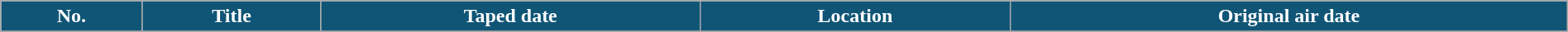<table class="wikitable plainrowheaders" style="width: 100%; margin-right: 0;">
<tr>
<th style="background: #105576; color: #ffffff;">No.</th>
<th style="background: #105576; color: #ffffff;">Title</th>
<th style="background: #105576; color: #ffffff;">Taped date</th>
<th style="background: #105576; color: #ffffff;">Location</th>
<th style="background: #105576; color: #ffffff;">Original air date</th>
</tr>
<tr>
</tr>
</table>
